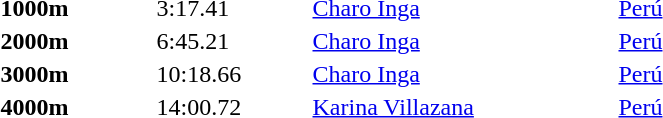<table>
<tr>
<th width=100></th>
<th width=100></th>
<th width=200></th>
<th></th>
</tr>
<tr>
<td><strong>1000m</strong></td>
<td>3:17.41</td>
<td><a href='#'>Charo Inga</a></td>
<td align=left> <a href='#'>Perú</a></td>
</tr>
<tr>
<td><strong>2000m</strong></td>
<td>6:45.21</td>
<td><a href='#'>Charo Inga</a></td>
<td align=left> <a href='#'>Perú</a></td>
</tr>
<tr>
<td><strong>3000m</strong></td>
<td>10:18.66</td>
<td><a href='#'>Charo Inga</a></td>
<td align=left> <a href='#'>Perú</a></td>
</tr>
<tr>
<td><strong>4000m</strong></td>
<td>14:00.72</td>
<td><a href='#'>Karina Villazana</a></td>
<td align=left> <a href='#'>Perú</a></td>
</tr>
</table>
